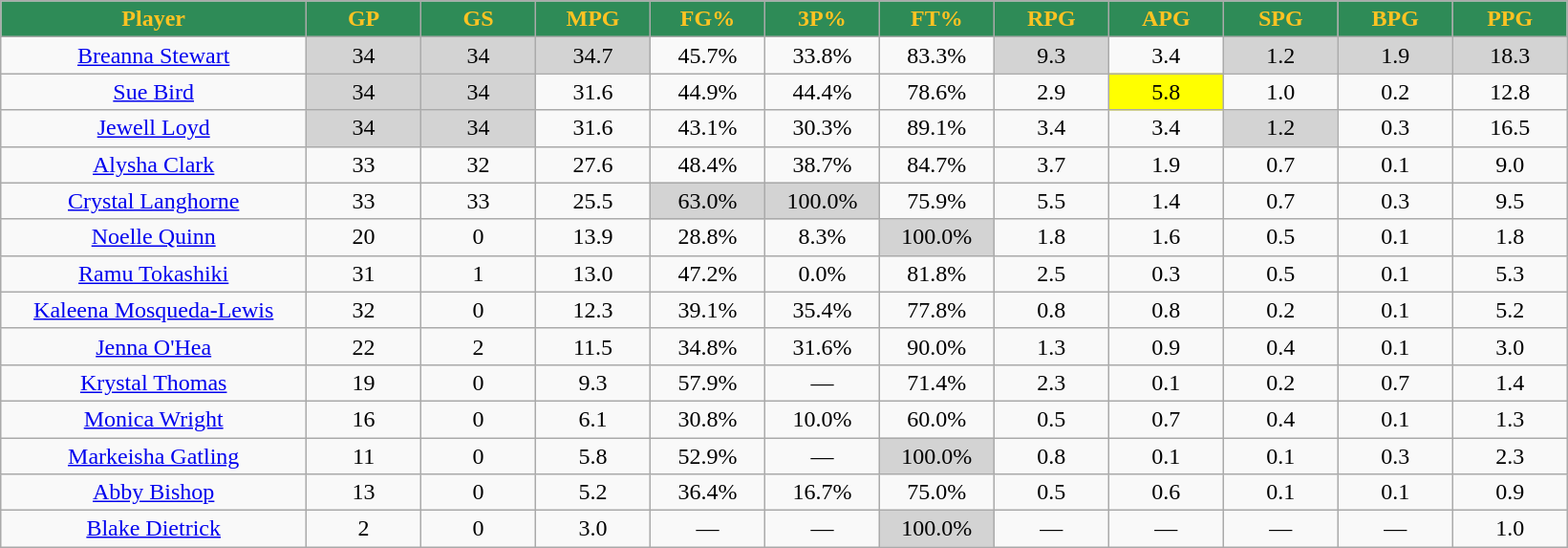<table class="wikitable sortable" style="text-align:center;">
<tr>
<th style="background:#2E8B57;color:#FFC322;" width="16%">Player</th>
<th style="background:#2E8B57;color:#FFC322;" width="6%">GP</th>
<th style="background:#2E8B57;color:#FFC322;" width="6%">GS</th>
<th style="background:#2E8B57;color:#FFC322;" width="6%">MPG</th>
<th style="background:#2E8B57;color:#FFC322;" width="6%">FG%</th>
<th style="background:#2E8B57;color:#FFC322;" width="6%">3P%</th>
<th style="background:#2E8B57;color:#FFC322;" width="6%">FT%</th>
<th style="background:#2E8B57;color:#FFC322;" width="6%">RPG</th>
<th style="background:#2E8B57;color:#FFC322;" width="6%">APG</th>
<th style="background:#2E8B57;color:#FFC322;" width="6%">SPG</th>
<th style="background:#2E8B57;color:#FFC322;" width="6%">BPG</th>
<th style="background:#2E8B57;color:#FFC322;" width="6%">PPG</th>
</tr>
<tr>
<td><a href='#'>Breanna Stewart</a></td>
<td style="background:#D3D3D3;">34</td>
<td style="background:#D3D3D3;">34</td>
<td style="background:#D3D3D3;">34.7</td>
<td>45.7%</td>
<td>33.8%</td>
<td>83.3%</td>
<td style="background:#D3D3D3;">9.3</td>
<td>3.4</td>
<td style="background:#D3D3D3;">1.2</td>
<td style="background:#D3D3D3;">1.9</td>
<td style="background:#D3D3D3;">18.3</td>
</tr>
<tr>
<td><a href='#'>Sue Bird</a></td>
<td style="background:#D3D3D3;">34</td>
<td style="background:#D3D3D3;">34</td>
<td>31.6</td>
<td>44.9%</td>
<td>44.4%</td>
<td>78.6%</td>
<td>2.9</td>
<td style="background:yellow">5.8</td>
<td>1.0</td>
<td>0.2</td>
<td>12.8</td>
</tr>
<tr>
<td><a href='#'>Jewell Loyd</a></td>
<td style="background:#D3D3D3;">34</td>
<td style="background:#D3D3D3;">34</td>
<td>31.6</td>
<td>43.1%</td>
<td>30.3%</td>
<td>89.1%</td>
<td>3.4</td>
<td>3.4</td>
<td style="background:#D3D3D3;">1.2</td>
<td>0.3</td>
<td>16.5</td>
</tr>
<tr>
<td><a href='#'>Alysha Clark</a></td>
<td>33</td>
<td>32</td>
<td>27.6</td>
<td>48.4%</td>
<td>38.7%</td>
<td>84.7%</td>
<td>3.7</td>
<td>1.9</td>
<td>0.7</td>
<td>0.1</td>
<td>9.0</td>
</tr>
<tr>
<td><a href='#'>Crystal Langhorne</a></td>
<td>33</td>
<td>33</td>
<td>25.5</td>
<td style="background:#D3D3D3;">63.0%</td>
<td style="background:#D3D3D3;">100.0%</td>
<td>75.9%</td>
<td>5.5</td>
<td>1.4</td>
<td>0.7</td>
<td>0.3</td>
<td>9.5</td>
</tr>
<tr>
<td><a href='#'>Noelle Quinn</a></td>
<td>20</td>
<td>0</td>
<td>13.9</td>
<td>28.8%</td>
<td>8.3%</td>
<td style="background:#D3D3D3;">100.0%</td>
<td>1.8</td>
<td>1.6</td>
<td>0.5</td>
<td>0.1</td>
<td>1.8</td>
</tr>
<tr>
<td><a href='#'>Ramu Tokashiki</a></td>
<td>31</td>
<td>1</td>
<td>13.0</td>
<td>47.2%</td>
<td>0.0%</td>
<td>81.8%</td>
<td>2.5</td>
<td>0.3</td>
<td>0.5</td>
<td>0.1</td>
<td>5.3</td>
</tr>
<tr>
<td><a href='#'>Kaleena Mosqueda-Lewis</a></td>
<td>32</td>
<td>0</td>
<td>12.3</td>
<td>39.1%</td>
<td>35.4%</td>
<td>77.8%</td>
<td>0.8</td>
<td>0.8</td>
<td>0.2</td>
<td>0.1</td>
<td>5.2</td>
</tr>
<tr>
<td><a href='#'>Jenna O'Hea</a></td>
<td>22</td>
<td>2</td>
<td>11.5</td>
<td>34.8%</td>
<td>31.6%</td>
<td>90.0%</td>
<td>1.3</td>
<td>0.9</td>
<td>0.4</td>
<td>0.1</td>
<td>3.0</td>
</tr>
<tr>
<td><a href='#'>Krystal Thomas</a></td>
<td>19</td>
<td>0</td>
<td>9.3</td>
<td>57.9%</td>
<td>—</td>
<td>71.4%</td>
<td>2.3</td>
<td>0.1</td>
<td>0.2</td>
<td>0.7</td>
<td>1.4</td>
</tr>
<tr>
<td><a href='#'>Monica Wright</a></td>
<td>16</td>
<td>0</td>
<td>6.1</td>
<td>30.8%</td>
<td>10.0%</td>
<td>60.0%</td>
<td>0.5</td>
<td>0.7</td>
<td>0.4</td>
<td>0.1</td>
<td>1.3</td>
</tr>
<tr>
<td><a href='#'>Markeisha Gatling</a></td>
<td>11</td>
<td>0</td>
<td>5.8</td>
<td>52.9%</td>
<td>—</td>
<td style="background:#D3D3D3;">100.0%</td>
<td>0.8</td>
<td>0.1</td>
<td>0.1</td>
<td>0.3</td>
<td>2.3</td>
</tr>
<tr>
<td><a href='#'>Abby Bishop</a></td>
<td>13</td>
<td>0</td>
<td>5.2</td>
<td>36.4%</td>
<td>16.7%</td>
<td>75.0%</td>
<td>0.5</td>
<td>0.6</td>
<td>0.1</td>
<td>0.1</td>
<td>0.9</td>
</tr>
<tr>
<td><a href='#'>Blake Dietrick</a></td>
<td>2</td>
<td>0</td>
<td>3.0</td>
<td>—</td>
<td>—</td>
<td style="background:#D3D3D3;">100.0%</td>
<td>—</td>
<td>—</td>
<td>—</td>
<td>—</td>
<td>1.0</td>
</tr>
</table>
